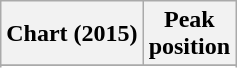<table class="wikitable sortable plainrowheaders" style="text-align:center">
<tr>
<th scope="col">Chart (2015)</th>
<th scope="col">Peak<br>position</th>
</tr>
<tr>
</tr>
<tr>
</tr>
<tr>
</tr>
<tr>
</tr>
<tr>
</tr>
<tr>
</tr>
<tr>
</tr>
<tr>
</tr>
<tr>
</tr>
</table>
